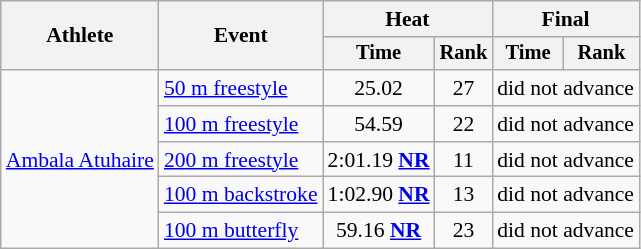<table class="wikitable" style="text-align:center; font-size:90%">
<tr>
<th rowspan="2">Athlete</th>
<th rowspan="2">Event</th>
<th colspan="2">Heat</th>
<th colspan="2">Final</th>
</tr>
<tr style="font-size:95%">
<th>Time</th>
<th>Rank</th>
<th>Time</th>
<th>Rank</th>
</tr>
<tr>
<td align=left rowspan=5><a href='#'>Ambala Atuhaire</a></td>
<td align=left><a href='#'>50 m freestyle</a></td>
<td>25.02</td>
<td>27</td>
<td colspan=2>did not advance</td>
</tr>
<tr>
<td align=left><a href='#'>100 m freestyle</a></td>
<td>54.59</td>
<td>22</td>
<td colspan=2>did not advance</td>
</tr>
<tr>
<td align=left><a href='#'>200 m freestyle</a></td>
<td>2:01.19 <strong><a href='#'>NR</a></strong></td>
<td>11</td>
<td colspan=2>did not advance</td>
</tr>
<tr>
<td align=left><a href='#'>100 m backstroke</a></td>
<td>1:02.90 <strong><a href='#'>NR</a></strong></td>
<td>13</td>
<td colspan=2>did not advance</td>
</tr>
<tr>
<td align=left><a href='#'>100 m butterfly</a></td>
<td>59.16 <strong><a href='#'>NR</a></strong></td>
<td>23</td>
<td colspan=2>did not advance</td>
</tr>
</table>
